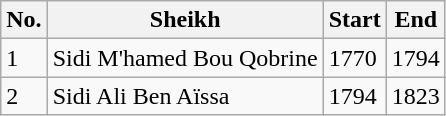<table class="wikitable sortable" style:"text-align:center;">
<tr>
<th>No.</th>
<th>Sheikh</th>
<th>Start</th>
<th>End</th>
</tr>
<tr>
<td>1</td>
<td>Sidi M'hamed Bou Qobrine</td>
<td>1770</td>
<td>1794</td>
</tr>
<tr>
<td>2</td>
<td>Sidi Ali Ben Aïssa</td>
<td>1794</td>
<td>1823</td>
</tr>
</table>
